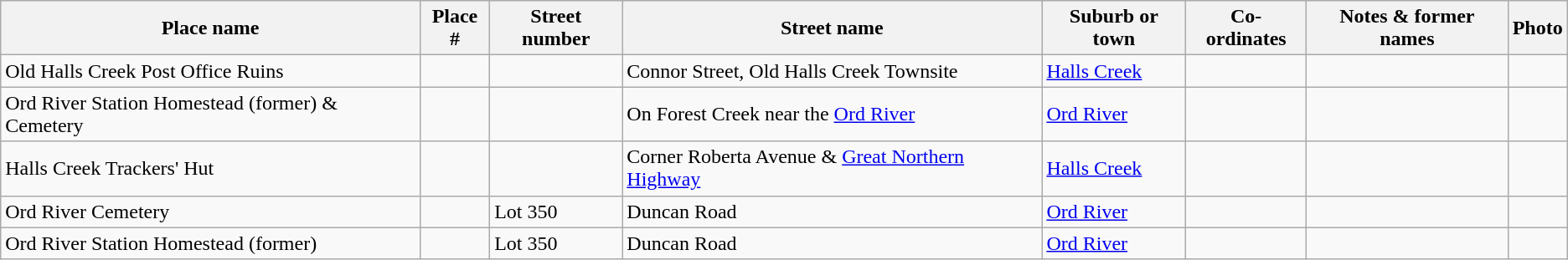<table class="wikitable sortable">
<tr>
<th>Place name</th>
<th>Place #</th>
<th>Street number</th>
<th>Street name</th>
<th>Suburb or town</th>
<th>Co-ordinates</th>
<th class="unsortable">Notes & former names</th>
<th class="unsortable">Photo</th>
</tr>
<tr>
<td>Old Halls Creek Post Office Ruins</td>
<td></td>
<td></td>
<td>Connor Street, Old Halls Creek Townsite</td>
<td><a href='#'>Halls Creek</a></td>
<td></td>
<td></td>
<td></td>
</tr>
<tr>
<td>Ord River Station Homestead (former) & Cemetery</td>
<td></td>
<td></td>
<td>On Forest Creek near the <a href='#'>Ord River</a></td>
<td><a href='#'>Ord River</a></td>
<td></td>
<td></td>
<td></td>
</tr>
<tr>
<td>Halls Creek Trackers' Hut</td>
<td></td>
<td></td>
<td>Corner Roberta Avenue & <a href='#'>Great Northern Highway</a></td>
<td><a href='#'>Halls Creek</a></td>
<td></td>
<td></td>
<td></td>
</tr>
<tr>
<td>Ord River Cemetery</td>
<td></td>
<td>Lot 350</td>
<td>Duncan Road</td>
<td><a href='#'>Ord River</a></td>
<td></td>
<td></td>
<td></td>
</tr>
<tr>
<td>Ord River Station Homestead (former)</td>
<td></td>
<td>Lot 350</td>
<td>Duncan Road</td>
<td><a href='#'>Ord River</a></td>
<td></td>
<td></td>
<td></td>
</tr>
</table>
